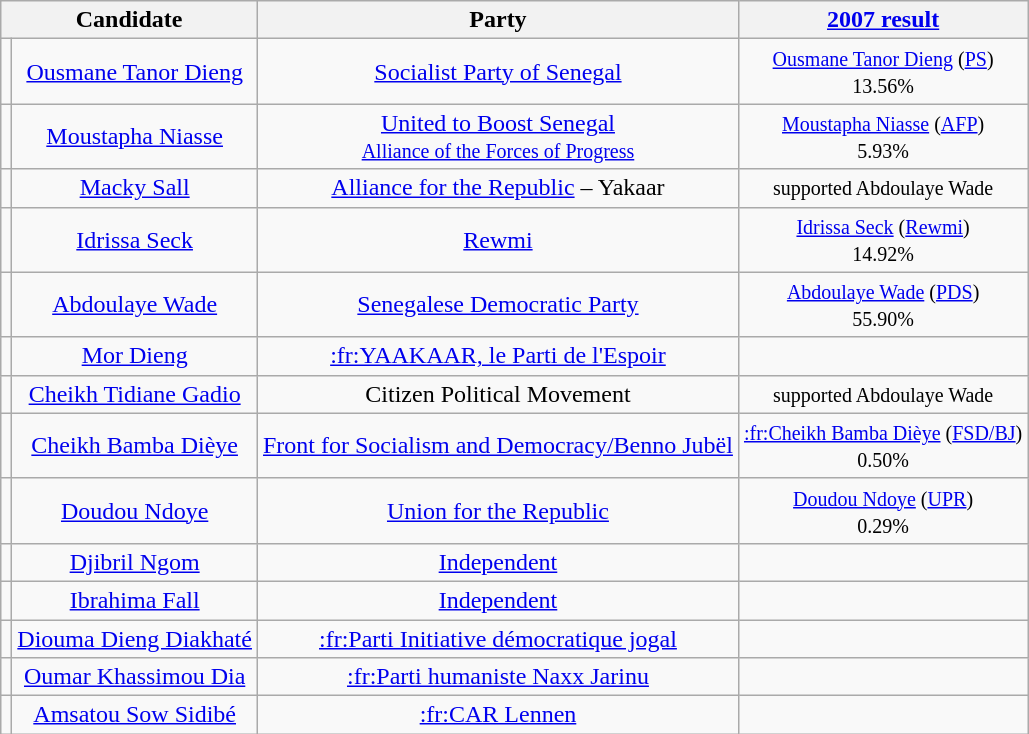<table class=wikitable style=text-align:center>
<tr>
<th colspan=2>Candidate</th>
<th>Party</th>
<th><a href='#'>2007 result</a></th>
</tr>
<tr>
<td></td>
<td><a href='#'>Ousmane Tanor Dieng</a></td>
<td><a href='#'>Socialist Party of Senegal</a></td>
<td><small><a href='#'>Ousmane Tanor Dieng</a> (<a href='#'>PS</a>)<br>13.56%</small></td>
</tr>
<tr>
<td></td>
<td><a href='#'>Moustapha Niasse</a></td>
<td><a href='#'>United to Boost Senegal</a><br><small><a href='#'>Alliance of the Forces of Progress</a></small></td>
<td><small><a href='#'>Moustapha Niasse</a> (<a href='#'>AFP</a>)<br>5.93%</small></td>
</tr>
<tr>
<td></td>
<td><a href='#'>Macky Sall</a></td>
<td><a href='#'>Alliance for the Republic</a> – Yakaar</td>
<td><small>supported Abdoulaye Wade</small></td>
</tr>
<tr>
<td></td>
<td><a href='#'>Idrissa Seck</a></td>
<td><a href='#'>Rewmi</a></td>
<td><small><a href='#'>Idrissa Seck</a> (<a href='#'>Rewmi</a>)<br>14.92%</small></td>
</tr>
<tr>
<td></td>
<td><a href='#'>Abdoulaye Wade</a></td>
<td><a href='#'>Senegalese Democratic Party</a></td>
<td><small><a href='#'>Abdoulaye Wade</a> (<a href='#'>PDS</a>)<br>55.90%</small></td>
</tr>
<tr>
<td></td>
<td><a href='#'>Mor Dieng</a></td>
<td><a href='#'>:fr:YAAKAAR, le Parti de l'Espoir</a></td>
<td></td>
</tr>
<tr>
<td></td>
<td><a href='#'>Cheikh Tidiane Gadio</a></td>
<td>Citizen Political Movement</td>
<td><small>supported Abdoulaye Wade</small></td>
</tr>
<tr>
<td></td>
<td><a href='#'>Cheikh Bamba Dièye</a></td>
<td><a href='#'>Front for Socialism and Democracy/Benno Jubël</a></td>
<td><small><a href='#'>:fr:Cheikh Bamba Dièye</a> (<a href='#'>FSD/BJ</a>)<br>0.50%</small></td>
</tr>
<tr>
<td></td>
<td><a href='#'>Doudou Ndoye</a></td>
<td><a href='#'>Union for the Republic</a></td>
<td><small><a href='#'>Doudou Ndoye</a> (<a href='#'>UPR</a>)<br>0.29%</small></td>
</tr>
<tr>
<td></td>
<td><a href='#'>Djibril Ngom</a></td>
<td><a href='#'>Independent</a></td>
<td></td>
</tr>
<tr>
<td></td>
<td><a href='#'>Ibrahima Fall</a></td>
<td><a href='#'>Independent</a></td>
<td></td>
</tr>
<tr>
<td></td>
<td><a href='#'>Diouma Dieng Diakhaté</a></td>
<td><a href='#'>:fr:Parti Initiative démocratique jogal</a></td>
<td></td>
</tr>
<tr>
<td></td>
<td><a href='#'>Oumar Khassimou Dia</a></td>
<td><a href='#'>:fr:Parti humaniste Naxx Jarinu</a></td>
<td></td>
</tr>
<tr>
<td></td>
<td><a href='#'>Amsatou Sow Sidibé</a></td>
<td><a href='#'>:fr:CAR Lennen</a></td>
<td></td>
</tr>
</table>
